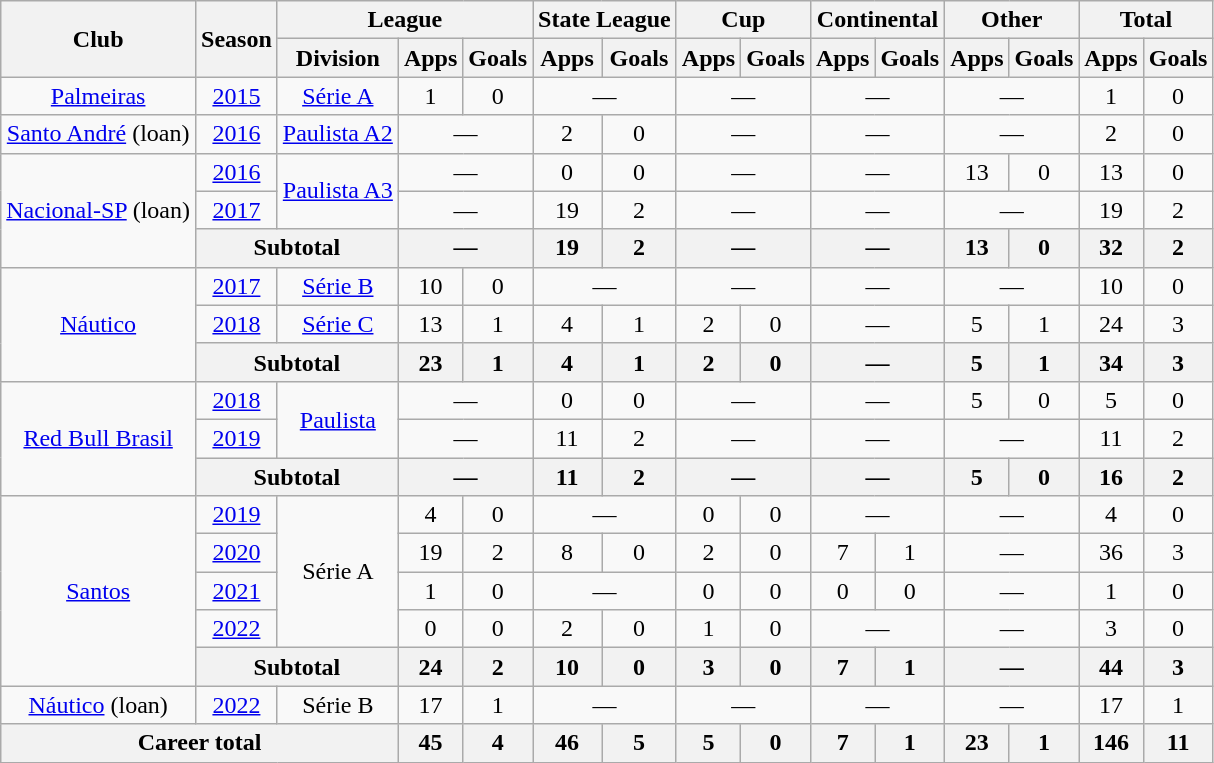<table class="wikitable" style="text-align: center;">
<tr>
<th rowspan="2">Club</th>
<th rowspan="2">Season</th>
<th colspan="3">League</th>
<th colspan="2">State League</th>
<th colspan="2">Cup</th>
<th colspan="2">Continental</th>
<th colspan="2">Other</th>
<th colspan="2">Total</th>
</tr>
<tr>
<th>Division</th>
<th>Apps</th>
<th>Goals</th>
<th>Apps</th>
<th>Goals</th>
<th>Apps</th>
<th>Goals</th>
<th>Apps</th>
<th>Goals</th>
<th>Apps</th>
<th>Goals</th>
<th>Apps</th>
<th>Goals</th>
</tr>
<tr>
<td align="center"><a href='#'>Palmeiras</a></td>
<td><a href='#'>2015</a></td>
<td><a href='#'>Série A</a></td>
<td>1</td>
<td>0</td>
<td colspan="2">—</td>
<td colspan="2">—</td>
<td colspan="2">—</td>
<td colspan="2">—</td>
<td>1</td>
<td>0</td>
</tr>
<tr>
<td align="center"><a href='#'>Santo André</a> (loan)</td>
<td><a href='#'>2016</a></td>
<td><a href='#'>Paulista A2</a></td>
<td colspan="2">—</td>
<td>2</td>
<td>0</td>
<td colspan="2">—</td>
<td colspan="2">—</td>
<td colspan="2">—</td>
<td>2</td>
<td>0</td>
</tr>
<tr>
<td rowspan=3 align="center"><a href='#'>Nacional-SP</a> (loan)</td>
<td><a href='#'>2016</a></td>
<td rowspan=2><a href='#'>Paulista A3</a></td>
<td colspan="2">—</td>
<td>0</td>
<td>0</td>
<td colspan="2">—</td>
<td colspan="2">—</td>
<td>13</td>
<td>0</td>
<td>13</td>
<td>0</td>
</tr>
<tr>
<td><a href='#'>2017</a></td>
<td colspan="2">—</td>
<td>19</td>
<td>2</td>
<td colspan="2">—</td>
<td colspan="2">—</td>
<td colspan="2">—</td>
<td>19</td>
<td>2</td>
</tr>
<tr>
<th colspan="2">Subtotal</th>
<th colspan="2">—</th>
<th>19</th>
<th>2</th>
<th colspan="2">—</th>
<th colspan="2">—</th>
<th>13</th>
<th>0</th>
<th>32</th>
<th>2</th>
</tr>
<tr>
<td rowspan=3 align="center"><a href='#'>Náutico</a></td>
<td><a href='#'>2017</a></td>
<td><a href='#'>Série B</a></td>
<td>10</td>
<td>0</td>
<td colspan="2">—</td>
<td colspan="2">—</td>
<td colspan="2">—</td>
<td colspan="2">—</td>
<td>10</td>
<td>0</td>
</tr>
<tr>
<td><a href='#'>2018</a></td>
<td><a href='#'>Série C</a></td>
<td>13</td>
<td>1</td>
<td>4</td>
<td>1</td>
<td>2</td>
<td>0</td>
<td colspan="2">—</td>
<td>5</td>
<td>1</td>
<td>24</td>
<td>3</td>
</tr>
<tr>
<th colspan="2">Subtotal</th>
<th>23</th>
<th>1</th>
<th>4</th>
<th>1</th>
<th>2</th>
<th>0</th>
<th colspan="2">—</th>
<th>5</th>
<th>1</th>
<th>34</th>
<th>3</th>
</tr>
<tr>
<td rowspan=3 align="center"><a href='#'>Red Bull Brasil</a></td>
<td><a href='#'>2018</a></td>
<td rowspan=2><a href='#'>Paulista</a></td>
<td colspan="2">—</td>
<td>0</td>
<td>0</td>
<td colspan="2">—</td>
<td colspan="2">—</td>
<td>5</td>
<td>0</td>
<td>5</td>
<td>0</td>
</tr>
<tr>
<td><a href='#'>2019</a></td>
<td colspan="2">—</td>
<td>11</td>
<td>2</td>
<td colspan="2">—</td>
<td colspan="2">—</td>
<td colspan="2">—</td>
<td>11</td>
<td>2</td>
</tr>
<tr>
<th colspan="2">Subtotal</th>
<th colspan="2">—</th>
<th>11</th>
<th>2</th>
<th colspan="2">—</th>
<th colspan="2">—</th>
<th>5</th>
<th>0</th>
<th>16</th>
<th>2</th>
</tr>
<tr>
<td rowspan="5" align="center"><a href='#'>Santos</a></td>
<td><a href='#'>2019</a></td>
<td rowspan="4">Série A</td>
<td>4</td>
<td>0</td>
<td colspan="2">—</td>
<td>0</td>
<td>0</td>
<td colspan="2">—</td>
<td colspan="2">—</td>
<td>4</td>
<td>0</td>
</tr>
<tr>
<td><a href='#'>2020</a></td>
<td>19</td>
<td>2</td>
<td>8</td>
<td>0</td>
<td>2</td>
<td>0</td>
<td>7</td>
<td>1</td>
<td colspan="2">—</td>
<td>36</td>
<td>3</td>
</tr>
<tr>
<td><a href='#'>2021</a></td>
<td>1</td>
<td>0</td>
<td colspan="2">—</td>
<td>0</td>
<td>0</td>
<td>0</td>
<td>0</td>
<td colspan="2">—</td>
<td>1</td>
<td>0</td>
</tr>
<tr>
<td><a href='#'>2022</a></td>
<td>0</td>
<td>0</td>
<td>2</td>
<td>0</td>
<td>1</td>
<td>0</td>
<td colspan="2">—</td>
<td colspan="2">—</td>
<td>3</td>
<td>0</td>
</tr>
<tr>
<th colspan="2">Subtotal</th>
<th>24</th>
<th>2</th>
<th>10</th>
<th>0</th>
<th>3</th>
<th>0</th>
<th>7</th>
<th>1</th>
<th colspan="2">—</th>
<th>44</th>
<th>3</th>
</tr>
<tr>
<td align="center"><a href='#'>Náutico</a> (loan)</td>
<td><a href='#'>2022</a></td>
<td>Série B</td>
<td>17</td>
<td>1</td>
<td colspan="2">—</td>
<td colspan="2">—</td>
<td colspan="2">—</td>
<td colspan="2">—</td>
<td>17</td>
<td>1</td>
</tr>
<tr>
<th colspan="3"><strong>Career total</strong></th>
<th>45</th>
<th>4</th>
<th>46</th>
<th>5</th>
<th>5</th>
<th>0</th>
<th>7</th>
<th>1</th>
<th>23</th>
<th>1</th>
<th>146</th>
<th>11</th>
</tr>
</table>
